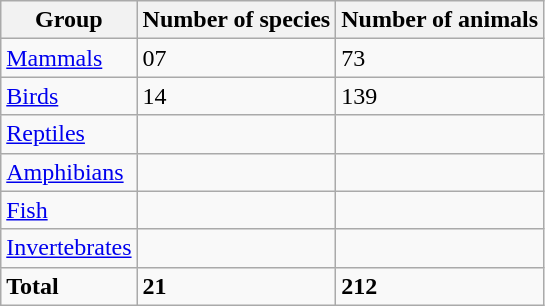<table class="wikitable sortable">
<tr>
<th>Group</th>
<th>Number of species</th>
<th>Number of animals</th>
</tr>
<tr>
<td><a href='#'>Mammals</a></td>
<td>07</td>
<td>73</td>
</tr>
<tr>
<td><a href='#'>Birds</a></td>
<td>14</td>
<td>139</td>
</tr>
<tr>
<td><a href='#'>Reptiles</a></td>
<td></td>
<td></td>
</tr>
<tr>
<td><a href='#'>Amphibians</a></td>
<td></td>
<td></td>
</tr>
<tr>
<td><a href='#'>Fish</a></td>
<td></td>
<td></td>
</tr>
<tr>
<td><a href='#'>Invertebrates</a></td>
<td></td>
<td></td>
</tr>
<tr class="sortbottom">
<td><strong>Total</strong></td>
<td><strong>21</strong></td>
<td><strong>212</strong></td>
</tr>
</table>
